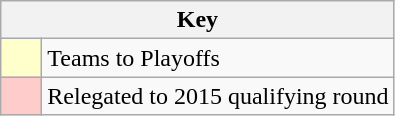<table class="wikitable" style="text-align: center;">
<tr>
<th colspan=2>Key</th>
</tr>
<tr>
<td style="background:#ffffcc; width:20px;"></td>
<td align=left>Teams to Playoffs</td>
</tr>
<tr>
<td style="background:#ffcccc; width:20px;"></td>
<td align=left>Relegated to 2015 qualifying round</td>
</tr>
</table>
